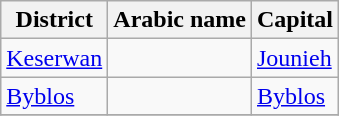<table class="wikitable sortable">
<tr>
<th>District</th>
<th>Arabic name</th>
<th>Capital</th>
</tr>
<tr>
<td><a href='#'>Keserwan</a></td>
<td></td>
<td><a href='#'>Jounieh</a></td>
</tr>
<tr>
<td><a href='#'>Byblos</a></td>
<td></td>
<td><a href='#'>Byblos</a></td>
</tr>
<tr>
</tr>
</table>
